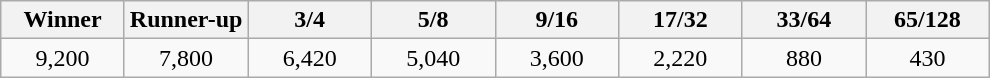<table class="wikitable" style="text-align:center">
<tr>
<th width="75">Winner</th>
<th width="75">Runner-up</th>
<th width="75">3/4</th>
<th width="75">5/8</th>
<th width="75">9/16</th>
<th width="75">17/32</th>
<th width="75">33/64</th>
<th width="75">65/128</th>
</tr>
<tr>
<td>9,200</td>
<td>7,800</td>
<td>6,420</td>
<td>5,040</td>
<td>3,600</td>
<td>2,220</td>
<td>880</td>
<td>430</td>
</tr>
</table>
